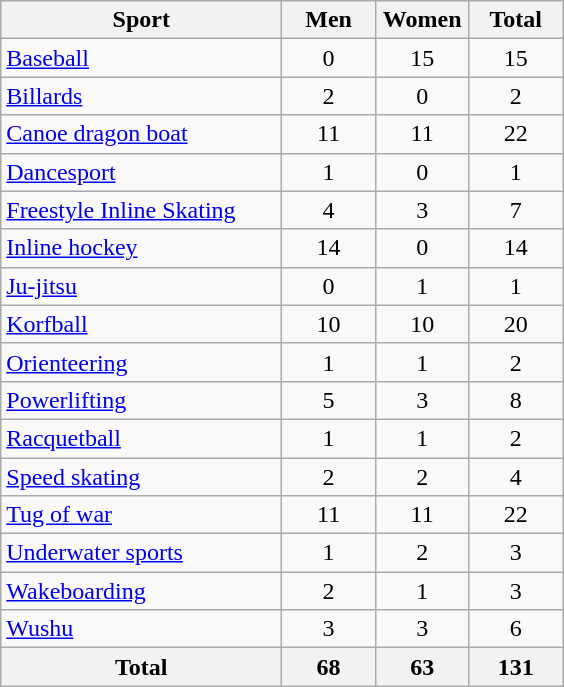<table class="wikitable sortable" style="text-align:center;">
<tr>
<th width=180>Sport</th>
<th width=55>Men</th>
<th width=55>Women</th>
<th width=55>Total</th>
</tr>
<tr>
<td align=left><a href='#'>Baseball</a></td>
<td>0</td>
<td>15</td>
<td>15</td>
</tr>
<tr>
<td align=left><a href='#'>Billards</a></td>
<td>2</td>
<td>0</td>
<td>2</td>
</tr>
<tr>
<td align=left><a href='#'>Canoe dragon boat</a></td>
<td>11</td>
<td>11</td>
<td>22</td>
</tr>
<tr>
<td align=left><a href='#'>Dancesport</a></td>
<td>1</td>
<td>0</td>
<td>1</td>
</tr>
<tr>
<td align=left><a href='#'>Freestyle Inline Skating</a></td>
<td>4</td>
<td>3</td>
<td>7</td>
</tr>
<tr>
<td align=left><a href='#'>Inline hockey</a></td>
<td>14</td>
<td>0</td>
<td>14</td>
</tr>
<tr>
<td align=left><a href='#'>Ju-jitsu</a></td>
<td>0</td>
<td>1</td>
<td>1</td>
</tr>
<tr>
<td align=left><a href='#'>Korfball</a></td>
<td>10</td>
<td>10</td>
<td>20</td>
</tr>
<tr>
<td align=left><a href='#'>Orienteering</a></td>
<td>1</td>
<td>1</td>
<td>2</td>
</tr>
<tr>
<td align=left><a href='#'>Powerlifting</a></td>
<td>5</td>
<td>3</td>
<td>8</td>
</tr>
<tr>
<td align=left><a href='#'>Racquetball</a></td>
<td>1</td>
<td>1</td>
<td>2</td>
</tr>
<tr>
<td align=left><a href='#'>Speed skating</a></td>
<td>2</td>
<td>2</td>
<td>4</td>
</tr>
<tr>
<td align=left><a href='#'>Tug of war</a></td>
<td>11</td>
<td>11</td>
<td>22</td>
</tr>
<tr>
<td align=left><a href='#'>Underwater sports</a></td>
<td>1</td>
<td>2</td>
<td>3</td>
</tr>
<tr>
<td align=left><a href='#'>Wakeboarding</a></td>
<td>2</td>
<td>1</td>
<td>3</td>
</tr>
<tr>
<td align=left><a href='#'>Wushu</a></td>
<td>3</td>
<td>3</td>
<td>6</td>
</tr>
<tr>
<th>Total</th>
<th>68</th>
<th>63</th>
<th>131</th>
</tr>
</table>
